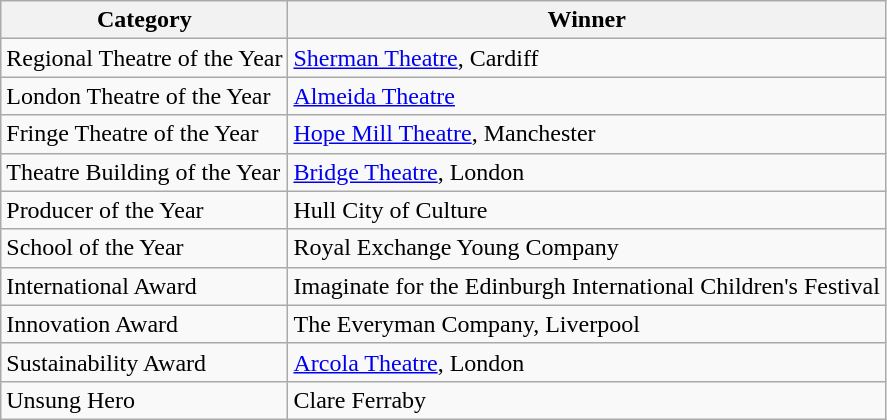<table class="wikitable">
<tr>
<th>Category</th>
<th>Winner</th>
</tr>
<tr>
<td>Regional Theatre of the Year</td>
<td><a href='#'>Sherman Theatre</a>, Cardiff</td>
</tr>
<tr>
<td>London Theatre of the Year</td>
<td><a href='#'>Almeida Theatre</a></td>
</tr>
<tr>
<td>Fringe Theatre of the Year</td>
<td><a href='#'>Hope Mill Theatre</a>, Manchester</td>
</tr>
<tr>
<td>Theatre Building of the Year</td>
<td><a href='#'>Bridge Theatre</a>, London</td>
</tr>
<tr>
<td>Producer of the Year</td>
<td>Hull City of Culture</td>
</tr>
<tr>
<td>School of the Year</td>
<td>Royal Exchange Young Company</td>
</tr>
<tr>
<td>International Award</td>
<td>Imaginate for the Edinburgh International Children's Festival</td>
</tr>
<tr>
<td>Innovation Award</td>
<td>The Everyman Company, Liverpool</td>
</tr>
<tr>
<td>Sustainability Award</td>
<td><a href='#'>Arcola Theatre</a>, London</td>
</tr>
<tr>
<td>Unsung Hero</td>
<td>Clare Ferraby</td>
</tr>
</table>
